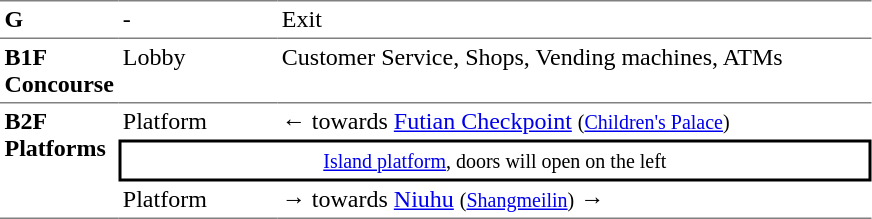<table table border=0 cellspacing=0 cellpadding=3>
<tr>
<td style="border-top:solid 1px gray;" width=50 valign=top><strong>G</strong></td>
<td style="border-top:solid 1px gray;" width=100 valign=top>-</td>
<td style="border-top:solid 1px gray;" width=390 valign=top>Exit</td>
</tr>
<tr>
<td style="border-bottom:solid 1px gray; border-top:solid 1px gray;" valign=top width=50><strong>B1F<br>Concourse</strong></td>
<td style="border-bottom:solid 1px gray; border-top:solid 1px gray;" valign=top width=100>Lobby</td>
<td style="border-bottom:solid 1px gray; border-top:solid 1px gray;" valign=top width=390>Customer Service, Shops, Vending machines, ATMs</td>
</tr>
<tr>
<td style="border-bottom:solid 1px gray;" rowspan=4 valign=top><strong>B2F<br>Platforms</strong></td>
<td>Platform </td>
<td>←  towards <a href='#'>Futian Checkpoint</a> <small>(<a href='#'>Children's Palace</a>)</small></td>
</tr>
<tr>
<td style="border-right:solid 2px black;border-left:solid 2px black;border-top:solid 2px black;border-bottom:solid 2px black;text-align:center;" colspan=2><small><a href='#'>Island platform</a>, doors will open on the left</small></td>
</tr>
<tr>
<td style="border-bottom:solid 1px gray;">Platform </td>
<td style="border-bottom:solid 1px gray;"><span>→</span>  towards <a href='#'>Niuhu</a> <small>(<a href='#'>Shangmeilin</a>)</small> →</td>
</tr>
</table>
